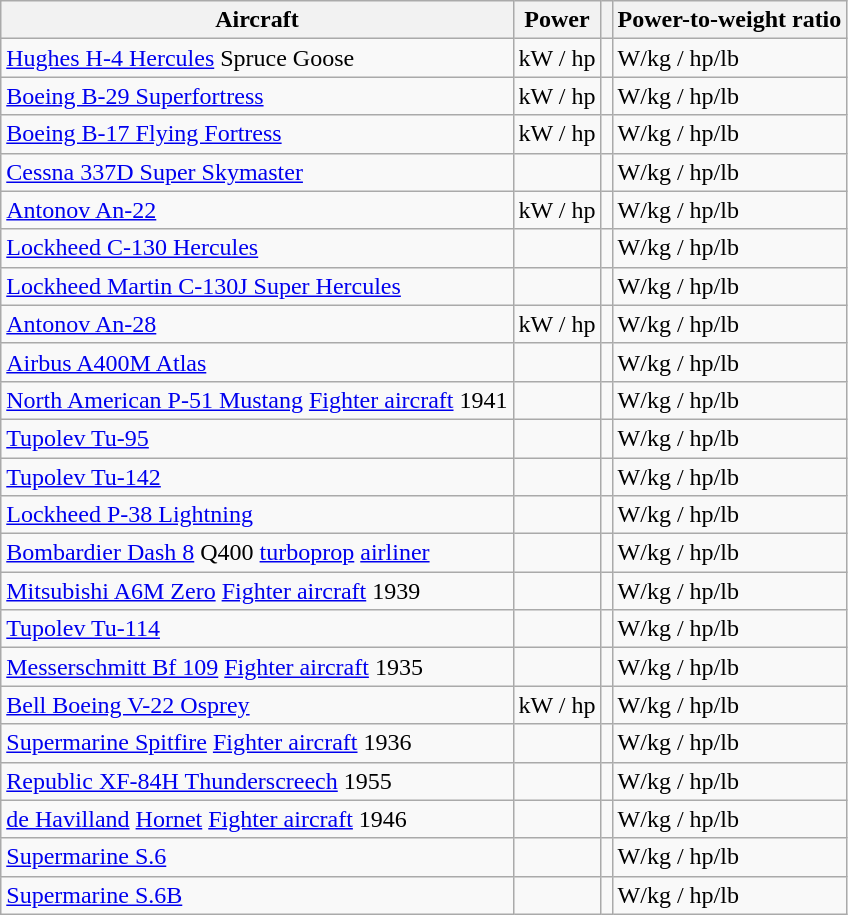<table class="wikitable sortable mw-collapsible mw-collapsed">
<tr>
<th>Aircraft</th>
<th data-sort-type="number">Power</th>
<th data-sort-type="number"></th>
<th data-sort-type="number">Power-to-weight ratio</th>
</tr>
<tr>
<td><a href='#'>Hughes H-4 Hercules</a> Spruce Goose</td>
<td> kW /  hp</td>
<td></td>
<td> W/kg /  hp/lb</td>
</tr>
<tr>
<td><a href='#'>Boeing B-29 Superfortress</a></td>
<td> kW /  hp</td>
<td></td>
<td> W/kg /  hp/lb</td>
</tr>
<tr>
<td><a href='#'>Boeing B-17 Flying Fortress</a></td>
<td> kW /  hp</td>
<td></td>
<td> W/kg /  hp/lb</td>
</tr>
<tr>
<td><a href='#'>Cessna 337D Super Skymaster</a></td>
<td></td>
<td></td>
<td> W/kg /  hp/lb</td>
</tr>
<tr>
<td><a href='#'>Antonov An-22</a></td>
<td> kW /  hp</td>
<td></td>
<td> W/kg /  hp/lb</td>
</tr>
<tr>
<td><a href='#'>Lockheed C-130 Hercules</a></td>
<td></td>
<td></td>
<td> W/kg /  hp/lb</td>
</tr>
<tr>
<td><a href='#'>Lockheed Martin C-130J Super Hercules</a></td>
<td></td>
<td></td>
<td> W/kg /  hp/lb</td>
</tr>
<tr>
<td><a href='#'>Antonov An-28</a></td>
<td> kW /  hp</td>
<td></td>
<td> W/kg /  hp/lb</td>
</tr>
<tr>
<td><a href='#'>Airbus A400M Atlas</a></td>
<td></td>
<td></td>
<td> W/kg /  hp/lb</td>
</tr>
<tr>
<td><a href='#'>North American P-51 Mustang</a> <a href='#'>Fighter aircraft</a> 1941</td>
<td></td>
<td></td>
<td> W/kg /  hp/lb</td>
</tr>
<tr>
<td><a href='#'>Tupolev Tu-95</a></td>
<td></td>
<td></td>
<td> W/kg /  hp/lb</td>
</tr>
<tr>
<td><a href='#'>Tupolev Tu-142</a></td>
<td></td>
<td></td>
<td> W/kg /  hp/lb</td>
</tr>
<tr>
<td><a href='#'>Lockheed P-38 Lightning</a></td>
<td></td>
<td></td>
<td> W/kg /  hp/lb</td>
</tr>
<tr>
<td><a href='#'>Bombardier Dash 8</a> Q400 <a href='#'>turboprop</a> <a href='#'>airliner</a></td>
<td></td>
<td></td>
<td> W/kg /  hp/lb</td>
</tr>
<tr>
<td><a href='#'>Mitsubishi A6M Zero</a> <a href='#'>Fighter aircraft</a> 1939</td>
<td></td>
<td></td>
<td> W/kg /  hp/lb</td>
</tr>
<tr>
<td><a href='#'>Tupolev Tu-114</a></td>
<td></td>
<td></td>
<td> W/kg /  hp/lb</td>
</tr>
<tr>
<td><a href='#'>Messerschmitt Bf 109</a> <a href='#'>Fighter aircraft</a> 1935</td>
<td></td>
<td></td>
<td> W/kg /  hp/lb</td>
</tr>
<tr>
<td><a href='#'>Bell Boeing V-22 Osprey</a></td>
<td> kW /  hp</td>
<td></td>
<td> W/kg /  hp/lb</td>
</tr>
<tr>
<td><a href='#'>Supermarine Spitfire</a> <a href='#'>Fighter aircraft</a> 1936</td>
<td></td>
<td></td>
<td> W/kg /  hp/lb</td>
</tr>
<tr>
<td><a href='#'>Republic XF-84H Thunderscreech</a> 1955</td>
<td></td>
<td></td>
<td> W/kg /  hp/lb</td>
</tr>
<tr>
<td><a href='#'>de Havilland</a> <a href='#'>Hornet</a> <a href='#'>Fighter aircraft</a> 1946</td>
<td></td>
<td></td>
<td> W/kg /  hp/lb</td>
</tr>
<tr>
<td><a href='#'>Supermarine S.6</a></td>
<td></td>
<td></td>
<td> W/kg /  hp/lb</td>
</tr>
<tr>
<td><a href='#'>Supermarine S.6B</a></td>
<td></td>
<td></td>
<td> W/kg /  hp/lb</td>
</tr>
</table>
